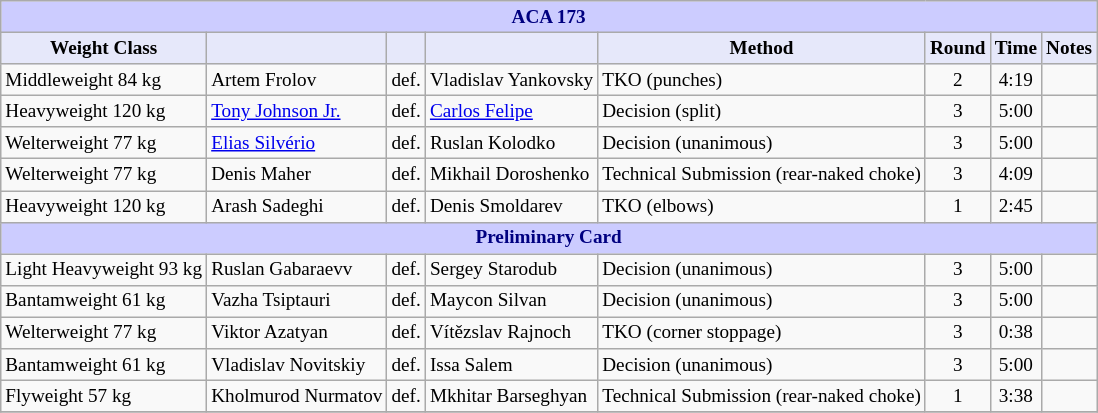<table class="wikitable" style="font-size: 80%;">
<tr>
<th colspan="8" style="background-color: #ccf; color: #000080; text-align: center;"><strong>ACA 173</strong></th>
</tr>
<tr>
<th colspan="1" style="background-color: #E6E8FA; color: #000000; text-align: center;">Weight Class</th>
<th colspan="1" style="background-color: #E6E8FA; color: #000000; text-align: center;"></th>
<th colspan="1" style="background-color: #E6E8FA; color: #000000; text-align: center;"></th>
<th colspan="1" style="background-color: #E6E8FA; color: #000000; text-align: center;"></th>
<th colspan="1" style="background-color: #E6E8FA; color: #000000; text-align: center;">Method</th>
<th colspan="1" style="background-color: #E6E8FA; color: #000000; text-align: center;">Round</th>
<th colspan="1" style="background-color: #E6E8FA; color: #000000; text-align: center;">Time</th>
<th colspan="1" style="background-color: #E6E8FA; color: #000000; text-align: center;">Notes</th>
</tr>
<tr>
<td>Middleweight 84 kg</td>
<td> Artem Frolov</td>
<td>def.</td>
<td> Vladislav Yankovsky</td>
<td>TKO (punches)</td>
<td align=center>2</td>
<td align=center>4:19</td>
<td></td>
</tr>
<tr>
<td>Heavyweight 120 kg</td>
<td> <a href='#'>Tony Johnson Jr.</a></td>
<td>def.</td>
<td> <a href='#'>Carlos Felipe</a></td>
<td>Decision (split)</td>
<td align=center>3</td>
<td align=center>5:00</td>
<td></td>
</tr>
<tr>
<td>Welterweight 77 kg</td>
<td> <a href='#'>Elias Silvério</a></td>
<td>def.</td>
<td> Ruslan Kolodko</td>
<td>Decision (unanimous)</td>
<td align=center>3</td>
<td align=center>5:00</td>
<td></td>
</tr>
<tr>
<td>Welterweight 77 kg</td>
<td> Denis Maher</td>
<td>def.</td>
<td> Mikhail Doroshenko</td>
<td>Technical Submission (rear-naked choke)</td>
<td align=center>3</td>
<td align=center>4:09</td>
<td></td>
</tr>
<tr>
<td>Heavyweight 120 kg</td>
<td> Arash Sadeghi</td>
<td>def.</td>
<td> Denis Smoldarev</td>
<td>TKO (elbows)</td>
<td align=center>1</td>
<td align=center>2:45</td>
<td></td>
</tr>
<tr>
<th colspan="8" style="background-color: #ccf; color: #000080; text-align: center;"><strong>Preliminary Card</strong></th>
</tr>
<tr>
<td>Light Heavyweight 93 kg</td>
<td> Ruslan Gabaraevv</td>
<td>def.</td>
<td> Sergey Starodub</td>
<td>Decision (unanimous)</td>
<td align=center>3</td>
<td align=center>5:00</td>
<td></td>
</tr>
<tr>
<td>Bantamweight 61 kg</td>
<td> Vazha Tsiptauri</td>
<td>def.</td>
<td> Maycon Silvan</td>
<td>Decision (unanimous)</td>
<td align=center>3</td>
<td align=center>5:00</td>
<td></td>
</tr>
<tr>
<td>Welterweight 77 kg</td>
<td> Viktor Azatyan</td>
<td>def.</td>
<td> Vítězslav Rajnoch</td>
<td>TKO (corner stoppage)</td>
<td align=center>3</td>
<td align=center>0:38</td>
<td></td>
</tr>
<tr>
<td>Bantamweight 61 kg</td>
<td> Vladislav Novitskiy</td>
<td>def.</td>
<td> Issa Salem</td>
<td>Decision (unanimous)</td>
<td align=center>3</td>
<td align=center>5:00</td>
<td></td>
</tr>
<tr>
<td>Flyweight 57 kg</td>
<td> Kholmurod Nurmatov</td>
<td>def.</td>
<td> Mkhitar Barseghyan</td>
<td>Technical Submission (rear-naked choke)</td>
<td align=center>1</td>
<td align=center>3:38</td>
<td></td>
</tr>
<tr>
</tr>
</table>
